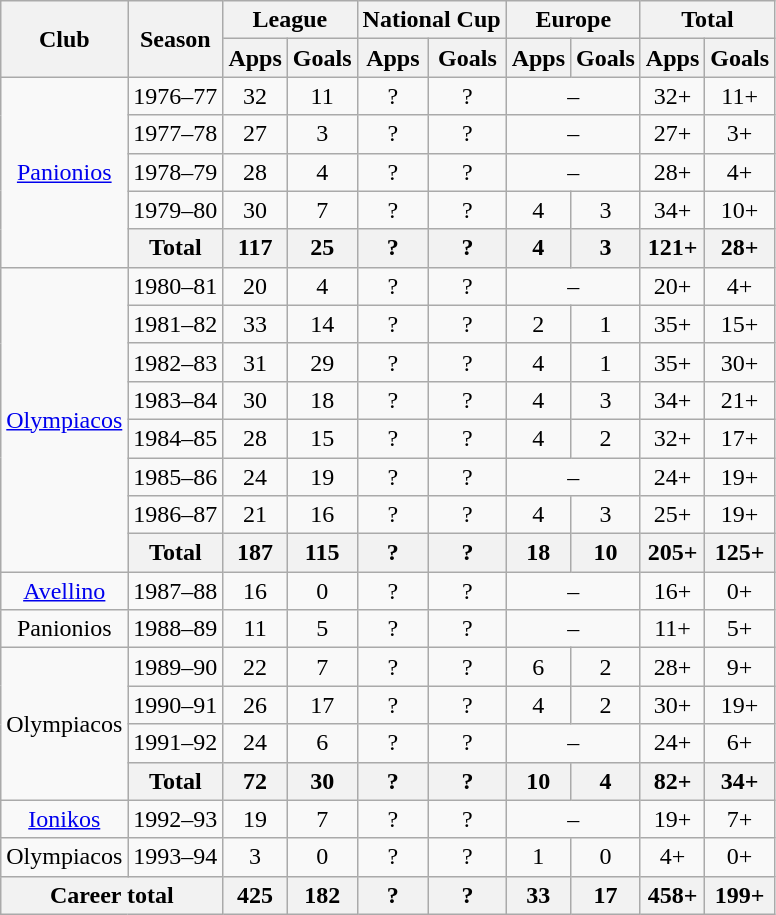<table class="wikitable" style="text-align:center">
<tr>
<th rowspan="2">Club</th>
<th rowspan="2">Season</th>
<th colspan="2">League</th>
<th colspan="2">National Cup</th>
<th colspan="2">Europe</th>
<th colspan="2">Total</th>
</tr>
<tr>
<th>Apps</th>
<th>Goals</th>
<th>Apps</th>
<th>Goals</th>
<th>Apps</th>
<th>Goals</th>
<th>Apps</th>
<th>Goals</th>
</tr>
<tr>
<td rowspan="5"><a href='#'>Panionios</a></td>
<td>1976–77</td>
<td>32</td>
<td>11</td>
<td>?</td>
<td>?</td>
<td colspan="2">–</td>
<td>32+</td>
<td>11+</td>
</tr>
<tr>
<td>1977–78</td>
<td>27</td>
<td>3</td>
<td>?</td>
<td>?</td>
<td colspan="2">–</td>
<td>27+</td>
<td>3+</td>
</tr>
<tr>
<td>1978–79</td>
<td>28</td>
<td>4</td>
<td>?</td>
<td>?</td>
<td colspan="2">–</td>
<td>28+</td>
<td>4+</td>
</tr>
<tr>
<td>1979–80</td>
<td>30</td>
<td>7</td>
<td>?</td>
<td>?</td>
<td>4</td>
<td>3</td>
<td>34+</td>
<td>10+</td>
</tr>
<tr>
<th>Total</th>
<th>117</th>
<th>25</th>
<th>?</th>
<th>?</th>
<th>4</th>
<th>3</th>
<th>121+</th>
<th>28+</th>
</tr>
<tr>
<td rowspan="8"><a href='#'>Olympiacos</a></td>
<td>1980–81</td>
<td>20</td>
<td>4</td>
<td>?</td>
<td>?</td>
<td colspan="2">–</td>
<td>20+</td>
<td>4+</td>
</tr>
<tr>
<td>1981–82</td>
<td>33</td>
<td>14</td>
<td>?</td>
<td>?</td>
<td>2</td>
<td>1</td>
<td>35+</td>
<td>15+</td>
</tr>
<tr>
<td>1982–83</td>
<td>31</td>
<td>29</td>
<td>?</td>
<td>?</td>
<td>4</td>
<td>1</td>
<td>35+</td>
<td>30+</td>
</tr>
<tr>
<td>1983–84</td>
<td>30</td>
<td>18</td>
<td>?</td>
<td>?</td>
<td>4</td>
<td>3</td>
<td>34+</td>
<td>21+</td>
</tr>
<tr>
<td>1984–85</td>
<td>28</td>
<td>15</td>
<td>?</td>
<td>?</td>
<td>4</td>
<td>2</td>
<td>32+</td>
<td>17+</td>
</tr>
<tr>
<td>1985–86</td>
<td>24</td>
<td>19</td>
<td>?</td>
<td>?</td>
<td colspan="2">–</td>
<td>24+</td>
<td>19+</td>
</tr>
<tr>
<td>1986–87</td>
<td>21</td>
<td>16</td>
<td>?</td>
<td>?</td>
<td>4</td>
<td>3</td>
<td>25+</td>
<td>19+</td>
</tr>
<tr>
<th>Total</th>
<th>187</th>
<th>115</th>
<th>?</th>
<th>?</th>
<th>18</th>
<th>10</th>
<th>205+</th>
<th>125+</th>
</tr>
<tr>
<td><a href='#'>Avellino</a></td>
<td>1987–88</td>
<td>16</td>
<td>0</td>
<td>?</td>
<td>?</td>
<td colspan="2">–</td>
<td>16+</td>
<td>0+</td>
</tr>
<tr>
<td>Panionios</td>
<td>1988–89</td>
<td>11</td>
<td>5</td>
<td>?</td>
<td>?</td>
<td colspan="2">–</td>
<td>11+</td>
<td>5+</td>
</tr>
<tr>
<td rowspan="4">Olympiacos</td>
<td>1989–90</td>
<td>22</td>
<td>7</td>
<td>?</td>
<td>?</td>
<td>6</td>
<td>2</td>
<td>28+</td>
<td>9+</td>
</tr>
<tr>
<td>1990–91</td>
<td>26</td>
<td>17</td>
<td>?</td>
<td>?</td>
<td>4</td>
<td>2</td>
<td>30+</td>
<td>19+</td>
</tr>
<tr>
<td>1991–92</td>
<td>24</td>
<td>6</td>
<td>?</td>
<td>?</td>
<td colspan="2">–</td>
<td>24+</td>
<td>6+</td>
</tr>
<tr>
<th>Total</th>
<th>72</th>
<th>30</th>
<th>?</th>
<th>?</th>
<th>10</th>
<th>4</th>
<th>82+</th>
<th>34+</th>
</tr>
<tr>
<td><a href='#'>Ionikos</a></td>
<td>1992–93</td>
<td>19</td>
<td>7</td>
<td>?</td>
<td>?</td>
<td colspan="2">–</td>
<td>19+</td>
<td>7+</td>
</tr>
<tr>
<td>Olympiacos</td>
<td>1993–94</td>
<td>3</td>
<td>0</td>
<td>?</td>
<td>?</td>
<td>1</td>
<td>0</td>
<td>4+</td>
<td>0+</td>
</tr>
<tr>
<th colspan="2">Career total</th>
<th>425</th>
<th>182</th>
<th>?</th>
<th>?</th>
<th>33</th>
<th>17</th>
<th>458+</th>
<th>199+</th>
</tr>
</table>
